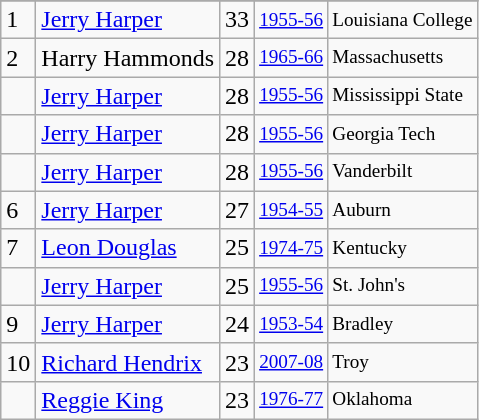<table class="wikitable">
<tr>
</tr>
<tr>
<td>1</td>
<td><a href='#'>Jerry Harper</a></td>
<td>33</td>
<td style="font-size:80%;"><a href='#'>1955-56</a></td>
<td style="font-size:80%;">Louisiana College</td>
</tr>
<tr>
<td>2</td>
<td>Harry Hammonds</td>
<td>28</td>
<td style="font-size:80%;"><a href='#'>1965-66</a></td>
<td style="font-size:80%;">Massachusetts</td>
</tr>
<tr>
<td></td>
<td><a href='#'>Jerry Harper</a></td>
<td>28</td>
<td style="font-size:80%;"><a href='#'>1955-56</a></td>
<td style="font-size:80%;">Mississippi State</td>
</tr>
<tr>
<td></td>
<td><a href='#'>Jerry Harper</a></td>
<td>28</td>
<td style="font-size:80%;"><a href='#'>1955-56</a></td>
<td style="font-size:80%;">Georgia Tech</td>
</tr>
<tr>
<td></td>
<td><a href='#'>Jerry Harper</a></td>
<td>28</td>
<td style="font-size:80%;"><a href='#'>1955-56</a></td>
<td style="font-size:80%;">Vanderbilt</td>
</tr>
<tr>
<td>6</td>
<td><a href='#'>Jerry Harper</a></td>
<td>27</td>
<td style="font-size:80%;"><a href='#'>1954-55</a></td>
<td style="font-size:80%;">Auburn</td>
</tr>
<tr>
<td>7</td>
<td><a href='#'>Leon Douglas</a></td>
<td>25</td>
<td style="font-size:80%;"><a href='#'>1974-75</a></td>
<td style="font-size:80%;">Kentucky</td>
</tr>
<tr>
<td></td>
<td><a href='#'>Jerry Harper</a></td>
<td>25</td>
<td style="font-size:80%;"><a href='#'>1955-56</a></td>
<td style="font-size:80%;">St. John's</td>
</tr>
<tr>
<td>9</td>
<td><a href='#'>Jerry Harper</a></td>
<td>24</td>
<td style="font-size:80%;"><a href='#'>1953-54</a></td>
<td style="font-size:80%;">Bradley</td>
</tr>
<tr>
<td>10</td>
<td><a href='#'>Richard Hendrix</a></td>
<td>23</td>
<td style="font-size:80%;"><a href='#'>2007-08</a></td>
<td style="font-size:80%;">Troy</td>
</tr>
<tr>
<td></td>
<td><a href='#'>Reggie King</a></td>
<td>23</td>
<td style="font-size:80%;"><a href='#'>1976-77</a></td>
<td style="font-size:80%;">Oklahoma</td>
</tr>
</table>
